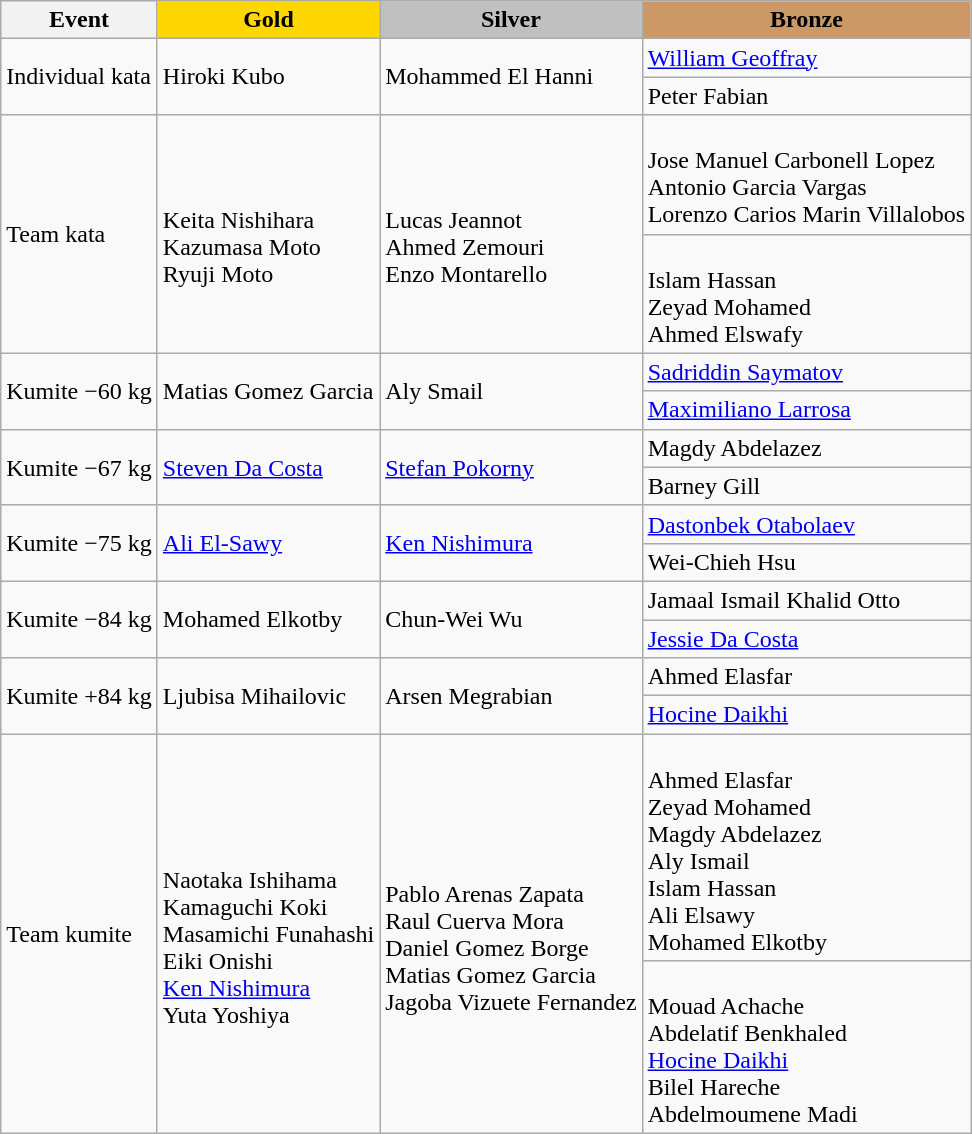<table class="wikitable">
<tr>
<th>Event</th>
<th style="background-color:gold">Gold</th>
<th style="background-color:silver">Silver</th>
<th style="background-color:#CC9966">Bronze</th>
</tr>
<tr>
<td rowspan="2">Individual kata</td>
<td rowspan="2">Hiroki Kubo<br></td>
<td rowspan="2">Mohammed El Hanni<br></td>
<td><a href='#'>William Geoffray</a><br></td>
</tr>
<tr>
<td>Peter Fabian<br></td>
</tr>
<tr>
<td rowspan="2">Team kata</td>
<td rowspan="2"><br>Keita Nishihara<br>Kazumasa Moto<br>Ryuji Moto</td>
<td rowspan="2"><br>Lucas Jeannot<br>Ahmed Zemouri<br>Enzo Montarello</td>
<td><br>Jose Manuel Carbonell Lopez<br>Antonio Garcia Vargas<br>Lorenzo Carios Marin Villalobos</td>
</tr>
<tr>
<td><br>Islam Hassan<br>Zeyad Mohamed<br>Ahmed Elswafy</td>
</tr>
<tr>
<td rowspan="2">Kumite −60 kg</td>
<td rowspan="2">Matias Gomez Garcia<br></td>
<td rowspan="2">Aly Smail<br></td>
<td><a href='#'>Sadriddin Saymatov</a><br></td>
</tr>
<tr>
<td><a href='#'>Maximiliano Larrosa</a><br></td>
</tr>
<tr>
<td rowspan="2">Kumite −67 kg</td>
<td rowspan="2"><a href='#'>Steven Da Costa</a><br></td>
<td rowspan="2"><a href='#'>Stefan Pokorny</a><br></td>
<td>Magdy Abdelazez<br></td>
</tr>
<tr>
<td>Barney Gill<br></td>
</tr>
<tr>
<td rowspan="2">Kumite −75 kg</td>
<td rowspan="2"><a href='#'>Ali El-Sawy</a><br></td>
<td rowspan="2"><a href='#'>Ken Nishimura</a><br></td>
<td><a href='#'>Dastonbek Otabolaev</a><br></td>
</tr>
<tr>
<td>Wei-Chieh Hsu<br></td>
</tr>
<tr>
<td rowspan="2">Kumite −84 kg</td>
<td rowspan="2">Mohamed Elkotby<br></td>
<td rowspan="2">Chun-Wei Wu<br></td>
<td>Jamaal Ismail Khalid Otto<br></td>
</tr>
<tr>
<td><a href='#'>Jessie Da Costa</a><br></td>
</tr>
<tr>
<td rowspan="2">Kumite +84 kg</td>
<td rowspan="2">Ljubisa Mihailovic<br></td>
<td rowspan="2">Arsen Megrabian<br></td>
<td>Ahmed Elasfar<br></td>
</tr>
<tr>
<td><a href='#'>Hocine Daikhi</a><br></td>
</tr>
<tr>
<td rowspan="2">Team kumite</td>
<td rowspan="2"><br>Naotaka Ishihama<br>Kamaguchi Koki<br>Masamichi Funahashi<br>Eiki Onishi<br><a href='#'>Ken Nishimura</a><br>Yuta Yoshiya</td>
<td rowspan="2"><br>Pablo Arenas Zapata<br>Raul Cuerva Mora<br>Daniel Gomez Borge<br>Matias Gomez Garcia<br>Jagoba Vizuete Fernandez</td>
<td><br>Ahmed Elasfar<br>Zeyad Mohamed<br>Magdy Abdelazez<br>Aly Ismail<br>Islam Hassan<br>Ali Elsawy<br>Mohamed Elkotby</td>
</tr>
<tr>
<td><br>Mouad Achache<br>Abdelatif Benkhaled<br><a href='#'>Hocine Daikhi</a><br>Bilel Hareche<br>Abdelmoumene Madi</td>
</tr>
</table>
